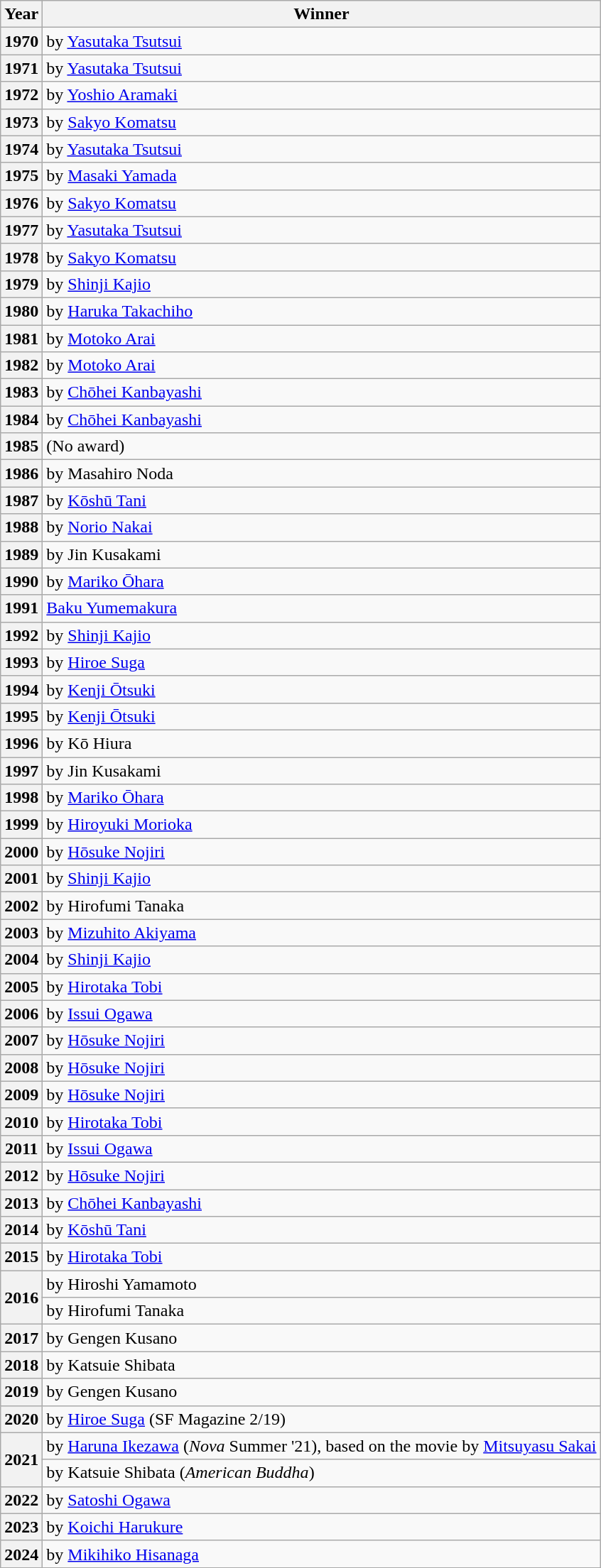<table class="wikitable">
<tr>
<th>Year</th>
<th>Winner</th>
</tr>
<tr>
<th>1970</th>
<td>  by <a href='#'>Yasutaka Tsutsui</a></td>
</tr>
<tr>
<th>1971</th>
<td> by <a href='#'>Yasutaka Tsutsui</a></td>
</tr>
<tr>
<th>1972</th>
<td> by <a href='#'>Yoshio Aramaki</a></td>
</tr>
<tr>
<th>1973</th>
<td> by <a href='#'>Sakyo Komatsu</a></td>
</tr>
<tr>
<th>1974</th>
<td> by <a href='#'>Yasutaka Tsutsui</a></td>
</tr>
<tr>
<th>1975</th>
<td> by <a href='#'>Masaki Yamada</a></td>
</tr>
<tr>
<th>1976</th>
<td> by <a href='#'>Sakyo Komatsu</a></td>
</tr>
<tr>
<th>1977</th>
<td> by <a href='#'>Yasutaka Tsutsui</a></td>
</tr>
<tr>
<th>1978</th>
<td> by <a href='#'>Sakyo Komatsu</a></td>
</tr>
<tr>
<th>1979</th>
<td> by <a href='#'>Shinji Kajio</a></td>
</tr>
<tr>
<th>1980</th>
<td> by <a href='#'>Haruka Takachiho</a></td>
</tr>
<tr>
<th>1981</th>
<td> by <a href='#'>Motoko Arai</a></td>
</tr>
<tr>
<th>1982</th>
<td> by <a href='#'>Motoko Arai</a></td>
</tr>
<tr>
<th>1983</th>
<td> by <a href='#'>Chōhei Kanbayashi</a></td>
</tr>
<tr>
<th>1984</th>
<td> by <a href='#'>Chōhei Kanbayashi</a></td>
</tr>
<tr>
<th>1985</th>
<td>(No award)</td>
</tr>
<tr>
<th>1986</th>
<td> by Masahiro Noda</td>
</tr>
<tr>
<th>1987</th>
<td> by <a href='#'>Kōshū Tani</a></td>
</tr>
<tr>
<th>1988</th>
<td> by <a href='#'>Norio Nakai</a></td>
</tr>
<tr>
<th>1989</th>
<td> by Jin Kusakami</td>
</tr>
<tr>
<th>1990</th>
<td> by <a href='#'>Mariko Ōhara</a></td>
</tr>
<tr>
<th>1991</th>
<td> <a href='#'>Baku Yumemakura</a></td>
</tr>
<tr>
<th>1992</th>
<td> by <a href='#'>Shinji Kajio</a></td>
</tr>
<tr>
<th>1993</th>
<td> by <a href='#'>Hiroe Suga</a></td>
</tr>
<tr>
<th>1994</th>
<td> by <a href='#'>Kenji Ōtsuki</a></td>
</tr>
<tr>
<th>1995</th>
<td> by <a href='#'>Kenji Ōtsuki</a></td>
</tr>
<tr>
<th>1996</th>
<td> by Kō Hiura</td>
</tr>
<tr>
<th>1997</th>
<td> by Jin Kusakami</td>
</tr>
<tr>
<th>1998</th>
<td> by <a href='#'>Mariko Ōhara</a></td>
</tr>
<tr>
<th>1999</th>
<td> by <a href='#'>Hiroyuki Morioka</a></td>
</tr>
<tr>
<th>2000</th>
<td> by <a href='#'>Hōsuke Nojiri</a></td>
</tr>
<tr>
<th>2001</th>
<td> by <a href='#'>Shinji Kajio</a></td>
</tr>
<tr>
<th>2002</th>
<td> by Hirofumi Tanaka</td>
</tr>
<tr>
<th>2003</th>
<td> by <a href='#'>Mizuhito Akiyama</a></td>
</tr>
<tr>
<th>2004</th>
<td> by <a href='#'>Shinji Kajio</a></td>
</tr>
<tr>
<th>2005</th>
<td> by <a href='#'>Hirotaka Tobi</a></td>
</tr>
<tr>
<th>2006</th>
<td> by <a href='#'>Issui Ogawa</a></td>
</tr>
<tr>
<th>2007</th>
<td> by <a href='#'>Hōsuke Nojiri</a></td>
</tr>
<tr>
<th>2008</th>
<td> by <a href='#'>Hōsuke Nojiri</a></td>
</tr>
<tr>
<th>2009</th>
<td> by <a href='#'>Hōsuke Nojiri</a></td>
</tr>
<tr>
<th>2010</th>
<td> by <a href='#'>Hirotaka Tobi</a></td>
</tr>
<tr>
<th>2011</th>
<td> by <a href='#'>Issui Ogawa</a></td>
</tr>
<tr>
<th>2012</th>
<td> by <a href='#'>Hōsuke Nojiri</a></td>
</tr>
<tr>
<th>2013</th>
<td> by <a href='#'>Chōhei Kanbayashi</a></td>
</tr>
<tr>
<th>2014</th>
<td> by <a href='#'>Kōshū Tani</a></td>
</tr>
<tr>
<th>2015</th>
<td> by <a href='#'>Hirotaka Tobi</a></td>
</tr>
<tr>
<th rowspan="2">2016</th>
<td> by Hiroshi Yamamoto</td>
</tr>
<tr>
<td> by Hirofumi Tanaka</td>
</tr>
<tr>
<th>2017</th>
<td> by Gengen Kusano</td>
</tr>
<tr>
<th>2018</th>
<td> by Katsuie Shibata</td>
</tr>
<tr>
<th>2019</th>
<td> by Gengen Kusano</td>
</tr>
<tr>
<th>2020</th>
<td> by <a href='#'>Hiroe Suga</a> (SF Magazine 2/19)</td>
</tr>
<tr>
<th rowspan="2">2021</th>
<td> by <a href='#'>Haruna Ikezawa</a> (<em>Nova</em> Summer '21), based on the movie by <a href='#'>Mitsuyasu Sakai</a></td>
</tr>
<tr>
<td> by Katsuie Shibata (<em>American Buddha</em>)</td>
</tr>
<tr>
<th>2022</th>
<td> by <a href='#'>Satoshi Ogawa</a></td>
</tr>
<tr>
<th>2023</th>
<td> by <a href='#'>Koichi Harukure</a></td>
</tr>
<tr>
<th>2024</th>
<td> by <a href='#'>Mikihiko Hisanaga</a></td>
</tr>
</table>
